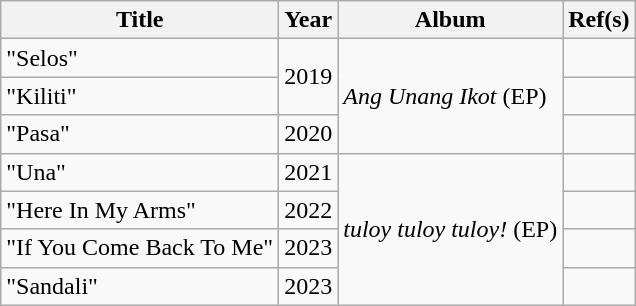<table class="wikitable">
<tr>
<th>Title</th>
<th>Year</th>
<th>Album</th>
<th>Ref(s)</th>
</tr>
<tr>
<td>"Selos"</td>
<td rowspan="2">2019</td>
<td rowspan="3"><em>Ang Unang Ikot</em> (EP)</td>
<td></td>
</tr>
<tr>
<td>"Kiliti"</td>
<td></td>
</tr>
<tr>
<td>"Pasa"</td>
<td>2020</td>
<td></td>
</tr>
<tr>
<td>"Una"</td>
<td>2021</td>
<td rowspan="4"><em>tuloy tuloy tuloy!</em> (EP)</td>
<td></td>
</tr>
<tr>
<td>"Here In My Arms"</td>
<td>2022</td>
<td></td>
</tr>
<tr>
<td>"If You Come Back To Me"</td>
<td>2023</td>
<td></td>
</tr>
<tr>
<td>"Sandali"</td>
<td>2023</td>
<td></td>
</tr>
</table>
